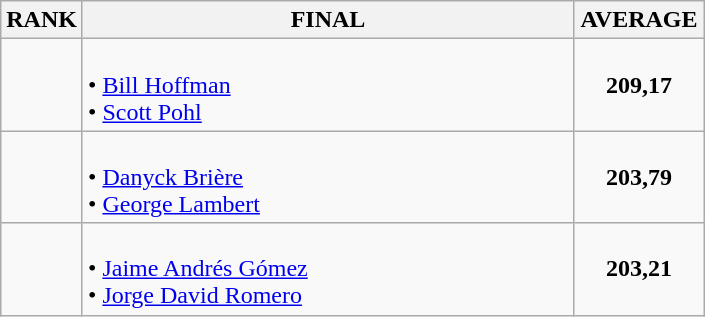<table class="wikitable">
<tr>
<th>RANK</th>
<th style="width: 20em">FINAL</th>
<th style="width: 5em">AVERAGE</th>
</tr>
<tr>
<td align="center"></td>
<td><strong></strong><br>• <a href='#'>Bill Hoffman</a><br>• <a href='#'>Scott Pohl</a></td>
<td align="center"><strong>209,17</strong></td>
</tr>
<tr>
<td align="center"></td>
<td><strong></strong><br>• <a href='#'>Danyck Brière</a><br>• <a href='#'>George Lambert</a></td>
<td align="center"><strong>203,79</strong></td>
</tr>
<tr>
<td align="center"></td>
<td><strong></strong><br>• <a href='#'>Jaime Andrés Gómez</a><br>• <a href='#'>Jorge David Romero</a></td>
<td align="center"><strong>203,21</strong></td>
</tr>
</table>
